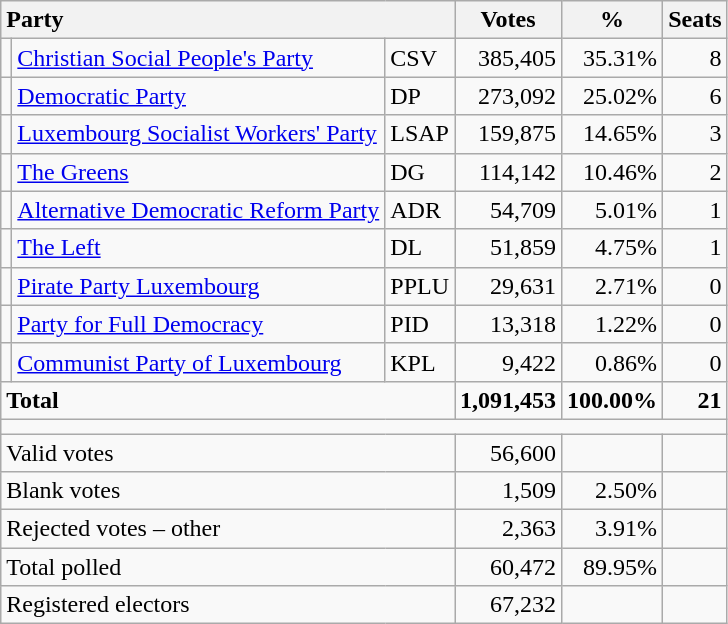<table class="wikitable" border="1" style="text-align:right;">
<tr>
<th style="text-align:left;" valign=bottom colspan=3>Party</th>
<th align=center valign=bottom width="50">Votes</th>
<th align=center valign=bottom width="50">%</th>
<th align=center>Seats</th>
</tr>
<tr>
<td></td>
<td align=left><a href='#'>Christian Social People's Party</a></td>
<td align=left>CSV</td>
<td>385,405</td>
<td>35.31%</td>
<td>8</td>
</tr>
<tr>
<td></td>
<td align=left><a href='#'>Democratic Party</a></td>
<td align=left>DP</td>
<td>273,092</td>
<td>25.02%</td>
<td>6</td>
</tr>
<tr>
<td></td>
<td align=left><a href='#'>Luxembourg Socialist Workers' Party</a></td>
<td align=left>LSAP</td>
<td>159,875</td>
<td>14.65%</td>
<td>3</td>
</tr>
<tr>
<td></td>
<td align=left><a href='#'>The Greens</a></td>
<td align=left>DG</td>
<td>114,142</td>
<td>10.46%</td>
<td>2</td>
</tr>
<tr>
<td></td>
<td align=left><a href='#'>Alternative Democratic Reform Party</a></td>
<td align=left>ADR</td>
<td>54,709</td>
<td>5.01%</td>
<td>1</td>
</tr>
<tr>
<td></td>
<td align=left><a href='#'>The Left</a></td>
<td align=left>DL</td>
<td>51,859</td>
<td>4.75%</td>
<td>1</td>
</tr>
<tr>
<td></td>
<td align=left><a href='#'>Pirate Party Luxembourg</a></td>
<td align=left>PPLU</td>
<td>29,631</td>
<td>2.71%</td>
<td>0</td>
</tr>
<tr>
<td></td>
<td align=left><a href='#'>Party for Full Democracy</a></td>
<td align=left>PID</td>
<td>13,318</td>
<td>1.22%</td>
<td>0</td>
</tr>
<tr>
<td></td>
<td align=left><a href='#'>Communist Party of Luxembourg</a></td>
<td align=left>KPL</td>
<td>9,422</td>
<td>0.86%</td>
<td>0</td>
</tr>
<tr style="font-weight:bold">
<td align=left colspan=3>Total</td>
<td>1,091,453</td>
<td>100.00%</td>
<td>21</td>
</tr>
<tr>
<td colspan=6 height="2"></td>
</tr>
<tr>
<td align=left colspan=3>Valid votes</td>
<td>56,600</td>
<td></td>
<td></td>
</tr>
<tr>
<td align=left colspan=3>Blank votes</td>
<td>1,509</td>
<td>2.50%</td>
<td></td>
</tr>
<tr>
<td align=left colspan=3>Rejected votes – other</td>
<td>2,363</td>
<td>3.91%</td>
<td></td>
</tr>
<tr>
<td align=left colspan=3>Total polled</td>
<td>60,472</td>
<td>89.95%</td>
<td></td>
</tr>
<tr>
<td align=left colspan=3>Registered electors</td>
<td>67,232</td>
<td></td>
<td></td>
</tr>
</table>
